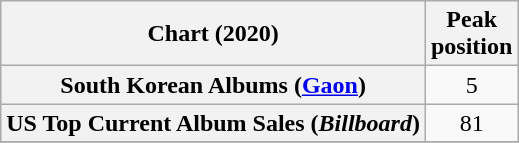<table class="wikitable sortable plainrowheaders" style="text-align:center">
<tr>
<th scope="col">Chart (2020)</th>
<th scope="col">Peak<br>position</th>
</tr>
<tr>
<th scope="row">South Korean Albums (<a href='#'>Gaon</a>)</th>
<td>5</td>
</tr>
<tr>
<th scope="row">US Top Current Album Sales (<em>Billboard</em>)</th>
<td>81</td>
</tr>
<tr>
</tr>
</table>
